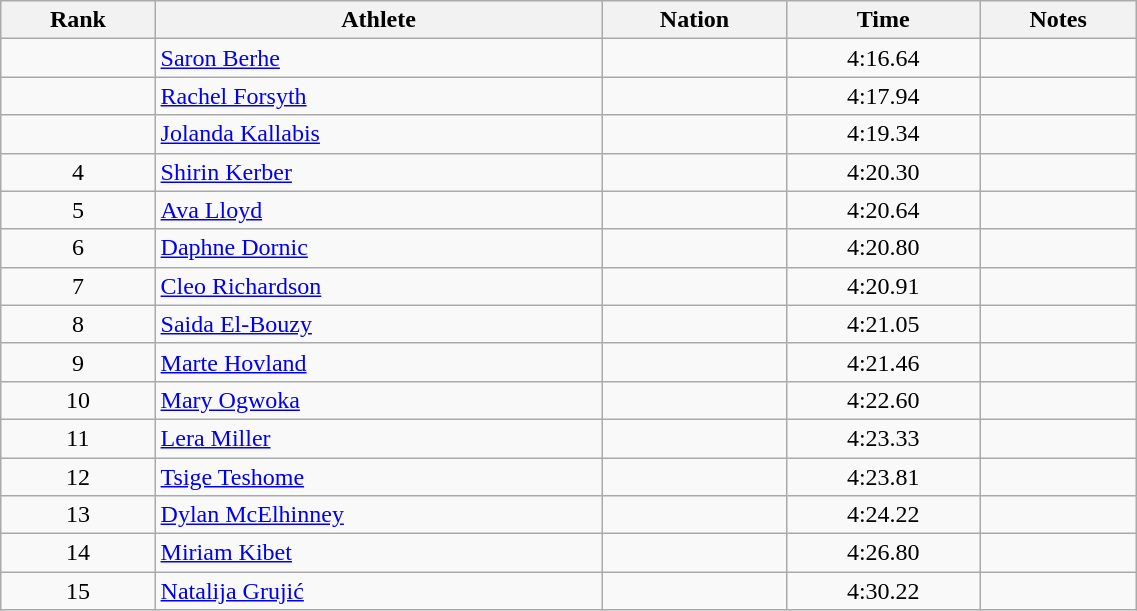<table class="wikitable sortable" style="text-align:center;width: 60%;">
<tr>
<th scope="col">Rank</th>
<th scope="col">Athlete</th>
<th scope="col">Nation</th>
<th scope="col">Time</th>
<th scope="col">Notes</th>
</tr>
<tr>
<td></td>
<td align="left"><a href='#'>Saron Berhe</a></td>
<td align="left"></td>
<td>4:16.64</td>
<td></td>
</tr>
<tr>
<td></td>
<td align=left><a href='#'>Rachel Forsyth</a></td>
<td align=left></td>
<td>4:17.94</td>
<td></td>
</tr>
<tr>
<td></td>
<td align="left"><a href='#'>Jolanda Kallabis</a></td>
<td align="left"></td>
<td>4:19.34</td>
<td></td>
</tr>
<tr>
<td>4</td>
<td align="left"><a href='#'>Shirin Kerber</a></td>
<td align="left"></td>
<td>4:20.30</td>
<td></td>
</tr>
<tr>
<td>5</td>
<td align="left"><a href='#'>Ava Lloyd</a></td>
<td align="left"></td>
<td>4:20.64</td>
<td></td>
</tr>
<tr>
<td>6</td>
<td align=left><a href='#'>Daphne Dornic</a></td>
<td align=left></td>
<td>4:20.80</td>
<td></td>
</tr>
<tr>
<td>7</td>
<td align="left"><a href='#'>Cleo Richardson</a></td>
<td align="left"></td>
<td>4:20.91</td>
<td></td>
</tr>
<tr>
<td>8</td>
<td align="left"><a href='#'>Saida El-Bouzy</a></td>
<td align="left"></td>
<td>4:21.05</td>
<td></td>
</tr>
<tr>
<td>9</td>
<td align="left"><a href='#'>Marte Hovland</a></td>
<td align="left"></td>
<td>4:21.46</td>
<td></td>
</tr>
<tr>
<td>10</td>
<td align="left"><a href='#'>Mary Ogwoka</a></td>
<td align="left"></td>
<td>4:22.60</td>
<td></td>
</tr>
<tr>
<td>11</td>
<td align="left"><a href='#'>Lera Miller</a></td>
<td align="left"></td>
<td>4:23.33</td>
<td></td>
</tr>
<tr>
<td>12</td>
<td align="left"><a href='#'>Tsige Teshome</a></td>
<td align="left"></td>
<td>4:23.81</td>
<td></td>
</tr>
<tr>
<td>13</td>
<td align="left"><a href='#'>Dylan McElhinney</a></td>
<td align="left"></td>
<td>4:24.22</td>
<td></td>
</tr>
<tr>
<td>14</td>
<td align="left"><a href='#'>Miriam Kibet</a></td>
<td align="left"></td>
<td>4:26.80</td>
<td></td>
</tr>
<tr>
<td>15</td>
<td align="left"><a href='#'>Natalija Grujić</a></td>
<td align="left"></td>
<td>4:30.22</td>
<td></td>
</tr>
</table>
